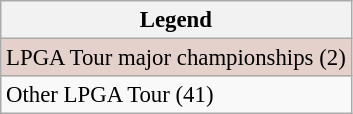<table class="wikitable" style="font-size:95%;">
<tr>
<th>Legend</th>
</tr>
<tr style="background:#e5d1cb;">
<td>LPGA Tour major championships (2)</td>
</tr>
<tr>
<td>Other LPGA Tour (41)</td>
</tr>
</table>
